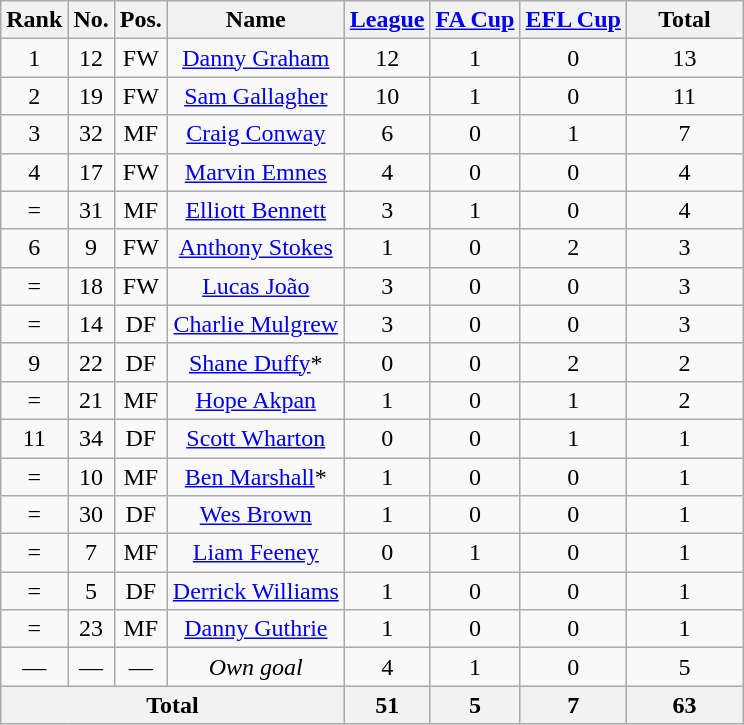<table class="wikitable" style="text-align: center; font-size:100%">
<tr>
<th>Rank</th>
<th>No.</th>
<th>Pos.</th>
<th>Name</th>
<th><a href='#'>League</a></th>
<th><a href='#'>FA Cup</a></th>
<th><a href='#'>EFL Cup</a></th>
<th width=70>Total</th>
</tr>
<tr>
<td>1</td>
<td>12</td>
<td>FW</td>
<td> <a href='#'>Danny Graham</a></td>
<td>12</td>
<td>1</td>
<td>0</td>
<td>13</td>
</tr>
<tr>
<td>2</td>
<td>19</td>
<td>FW</td>
<td> <a href='#'>Sam Gallagher</a></td>
<td>10</td>
<td>1</td>
<td>0</td>
<td>11</td>
</tr>
<tr>
<td>3</td>
<td>32</td>
<td>MF</td>
<td> <a href='#'>Craig Conway</a></td>
<td>6</td>
<td>0</td>
<td>1</td>
<td>7</td>
</tr>
<tr>
<td>4</td>
<td>17</td>
<td>FW</td>
<td> <a href='#'>Marvin Emnes</a></td>
<td>4</td>
<td>0</td>
<td>0</td>
<td>4</td>
</tr>
<tr>
<td>=</td>
<td>31</td>
<td>MF</td>
<td> <a href='#'>Elliott Bennett</a></td>
<td>3</td>
<td>1</td>
<td>0</td>
<td>4</td>
</tr>
<tr>
<td>6</td>
<td>9</td>
<td>FW</td>
<td> <a href='#'>Anthony Stokes</a></td>
<td>1</td>
<td>0</td>
<td>2</td>
<td>3</td>
</tr>
<tr>
<td>=</td>
<td>18</td>
<td>FW</td>
<td> <a href='#'>Lucas João</a></td>
<td>3</td>
<td>0</td>
<td>0</td>
<td>3</td>
</tr>
<tr>
<td>=</td>
<td>14</td>
<td>DF</td>
<td> <a href='#'>Charlie Mulgrew</a></td>
<td>3</td>
<td>0</td>
<td>0</td>
<td>3</td>
</tr>
<tr>
<td>9</td>
<td>22</td>
<td>DF</td>
<td> <a href='#'>Shane Duffy</a>*</td>
<td>0</td>
<td>0</td>
<td>2</td>
<td>2</td>
</tr>
<tr>
<td>=</td>
<td>21</td>
<td>MF</td>
<td> <a href='#'>Hope Akpan</a></td>
<td>1</td>
<td>0</td>
<td>1</td>
<td>2</td>
</tr>
<tr>
<td>11</td>
<td>34</td>
<td>DF</td>
<td> <a href='#'>Scott Wharton</a></td>
<td>0</td>
<td>0</td>
<td>1</td>
<td>1</td>
</tr>
<tr>
<td>=</td>
<td>10</td>
<td>MF</td>
<td> <a href='#'>Ben Marshall</a>*</td>
<td>1</td>
<td>0</td>
<td>0</td>
<td>1</td>
</tr>
<tr>
<td>=</td>
<td>30</td>
<td>DF</td>
<td> <a href='#'>Wes Brown</a></td>
<td>1</td>
<td>0</td>
<td>0</td>
<td>1</td>
</tr>
<tr>
<td>=</td>
<td>7</td>
<td>MF</td>
<td> <a href='#'>Liam Feeney</a></td>
<td>0</td>
<td>1</td>
<td>0</td>
<td>1</td>
</tr>
<tr>
<td>=</td>
<td>5</td>
<td>DF</td>
<td> <a href='#'>Derrick Williams</a></td>
<td>1</td>
<td>0</td>
<td>0</td>
<td>1</td>
</tr>
<tr>
<td>=</td>
<td>23</td>
<td>MF</td>
<td> <a href='#'>Danny Guthrie</a></td>
<td>1</td>
<td>0</td>
<td>0</td>
<td>1</td>
</tr>
<tr>
<td>—</td>
<td>—</td>
<td>—</td>
<td><em>Own goal</em></td>
<td>4</td>
<td>1</td>
<td>0</td>
<td>5</td>
</tr>
<tr>
<th colspan=4>Total</th>
<th>51</th>
<th>5</th>
<th>7</th>
<th>63</th>
</tr>
</table>
